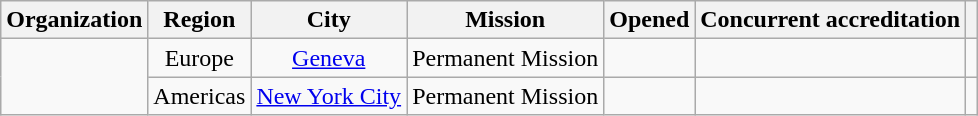<table class="wikitable sortable">
<tr>
<th scope="col">Organization</th>
<th scope="col">Region</th>
<th scope="col">City</th>
<th scope="col">Mission</th>
<th scope="col">Opened</th>
<th scope="col" class="unsortable">Concurrent accreditation</th>
<th scope="col" class="unsortable"></th>
</tr>
<tr>
<td rowspan="2"></td>
<td style="text-align:center;">Europe</td>
<td style="text-align:center;"><a href='#'>Geneva</a></td>
<td style="text-align:center;">Permanent Mission</td>
<td style="text-align:center;"></td>
<td></td>
<td style="text-align:center;"></td>
</tr>
<tr>
<td style="text-align:center;">Americas</td>
<td style="text-align:center;"><a href='#'>New York City</a></td>
<td style="text-align:center;">Permanent Mission</td>
<td style="text-align:center;"></td>
<td></td>
<td style="text-align:center;"></td>
</tr>
</table>
